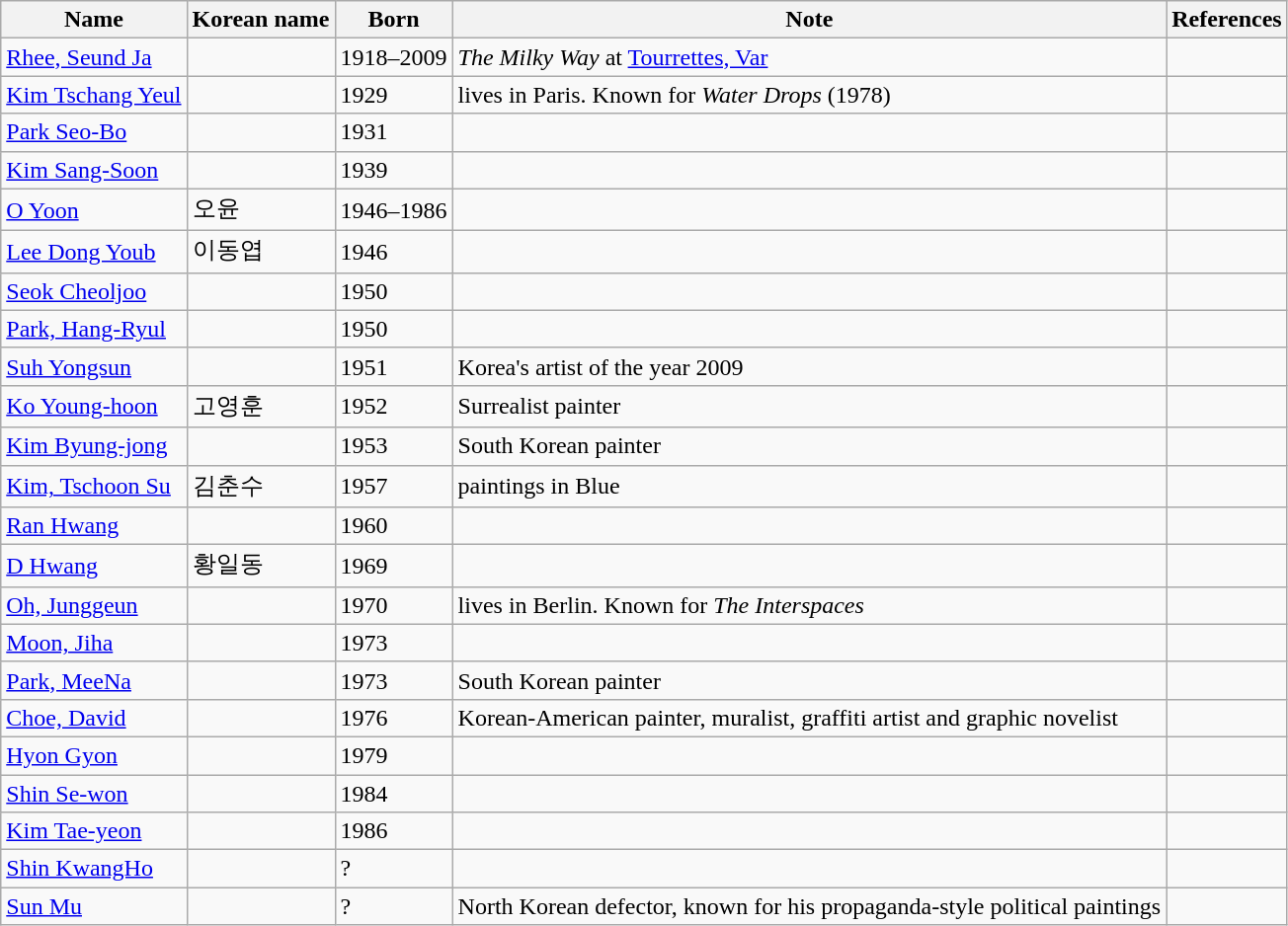<table class="wikitable sortable">
<tr>
<th>Name</th>
<th>Korean name</th>
<th>Born</th>
<th>Note</th>
<th>References</th>
</tr>
<tr>
<td><a href='#'>Rhee, Seund Ja</a></td>
<td></td>
<td>1918–2009</td>
<td><em>The Milky Way</em> at <a href='#'>Tourrettes, Var</a></td>
<td></td>
</tr>
<tr>
<td><a href='#'>Kim Tschang Yeul</a></td>
<td></td>
<td>1929</td>
<td>lives in Paris. Known for <em>Water Drops</em> (1978)</td>
<td></td>
</tr>
<tr>
<td><a href='#'>Park Seo-Bo</a></td>
<td></td>
<td>1931</td>
<td></td>
<td></td>
</tr>
<tr>
<td><a href='#'>Kim Sang-Soon</a></td>
<td></td>
<td>1939</td>
<td></td>
<td></td>
</tr>
<tr>
<td><a href='#'>O Yoon</a></td>
<td>오윤</td>
<td>1946–1986</td>
<td></td>
<td></td>
</tr>
<tr>
<td><a href='#'>Lee Dong Youb</a></td>
<td>이동엽</td>
<td>1946</td>
<td></td>
<td></td>
</tr>
<tr>
<td><a href='#'>Seok Cheoljoo</a></td>
<td></td>
<td>1950</td>
<td></td>
<td></td>
</tr>
<tr>
<td><a href='#'>Park, Hang-Ryul</a></td>
<td></td>
<td>1950</td>
<td></td>
<td></td>
</tr>
<tr>
<td><a href='#'>Suh Yongsun</a></td>
<td></td>
<td>1951</td>
<td>Korea's artist of the year 2009</td>
<td></td>
</tr>
<tr>
<td><a href='#'>Ko Young-hoon</a></td>
<td>고영훈</td>
<td>1952</td>
<td>Surrealist painter</td>
<td></td>
</tr>
<tr>
<td><a href='#'>Kim Byung-jong</a></td>
<td></td>
<td>1953</td>
<td>South Korean painter</td>
<td></td>
</tr>
<tr>
<td><a href='#'>Kim, Tschoon Su</a></td>
<td> 김춘수</td>
<td>1957</td>
<td>paintings in Blue</td>
<td></td>
</tr>
<tr>
<td><a href='#'>Ran Hwang</a></td>
<td></td>
<td>1960</td>
<td></td>
<td></td>
</tr>
<tr>
<td><a href='#'>D Hwang</a></td>
<td>황일동</td>
<td>1969</td>
<td></td>
<td></td>
</tr>
<tr>
<td><a href='#'>Oh, Junggeun</a></td>
<td></td>
<td>1970</td>
<td>lives in Berlin. Known for <em>The Interspaces</em></td>
<td></td>
</tr>
<tr>
<td><a href='#'>Moon, Jiha</a></td>
<td></td>
<td>1973</td>
<td></td>
<td></td>
</tr>
<tr>
<td><a href='#'>Park, MeeNa</a></td>
<td></td>
<td>1973</td>
<td>South Korean painter</td>
<td></td>
</tr>
<tr>
<td><a href='#'>Choe, David</a></td>
<td></td>
<td>1976</td>
<td>Korean-American painter, muralist, graffiti artist and graphic novelist</td>
<td></td>
</tr>
<tr>
<td><a href='#'>Hyon Gyon</a></td>
<td></td>
<td>1979</td>
<td></td>
<td></td>
</tr>
<tr>
<td><a href='#'>Shin Se-won</a></td>
<td></td>
<td>1984</td>
<td></td>
<td></td>
</tr>
<tr>
<td><a href='#'>Kim Tae-yeon</a></td>
<td></td>
<td>1986</td>
<td></td>
<td></td>
</tr>
<tr>
<td><a href='#'>Shin KwangHo</a></td>
<td></td>
<td>?</td>
<td></td>
<td></td>
</tr>
<tr>
<td><a href='#'>Sun Mu</a></td>
<td></td>
<td>?</td>
<td>North Korean defector, known for his propaganda-style political paintings</td>
<td></td>
</tr>
</table>
